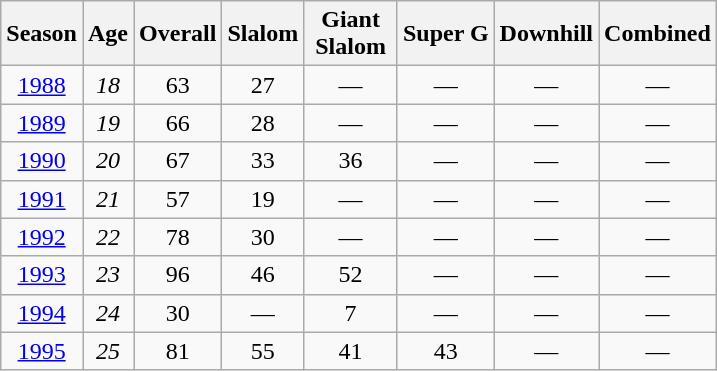<table class=wikitable style="text-align:center">
<tr>
<th>Season</th>
<th>Age</th>
<th>Overall</th>
<th>Slalom</th>
<th>Giant<br> Slalom </th>
<th>Super G</th>
<th>Downhill</th>
<th>Combined</th>
</tr>
<tr>
<td><a href='#'>1988</a></td>
<td><em>18</em></td>
<td>63</td>
<td>27</td>
<td>—</td>
<td>—</td>
<td>—</td>
<td>—</td>
</tr>
<tr>
<td><a href='#'>1989</a></td>
<td><em>19</em></td>
<td>66</td>
<td>28</td>
<td>—</td>
<td>—</td>
<td>—</td>
<td>—</td>
</tr>
<tr>
<td><a href='#'>1990</a></td>
<td><em>20</em></td>
<td>67</td>
<td>33</td>
<td>36</td>
<td>—</td>
<td>—</td>
<td>—</td>
</tr>
<tr>
<td><a href='#'>1991</a></td>
<td><em>21</em></td>
<td>57</td>
<td>19</td>
<td>—</td>
<td>—</td>
<td>—</td>
<td>—</td>
</tr>
<tr>
<td><a href='#'>1992</a></td>
<td><em>22</em></td>
<td>78</td>
<td>30</td>
<td>—</td>
<td>—</td>
<td>—</td>
<td>—</td>
</tr>
<tr>
<td><a href='#'>1993</a></td>
<td><em>23</em></td>
<td>96</td>
<td>46</td>
<td>52</td>
<td>—</td>
<td>—</td>
<td>—</td>
</tr>
<tr>
<td><a href='#'>1994</a></td>
<td><em>24</em></td>
<td>30</td>
<td>—</td>
<td>7</td>
<td>—</td>
<td>—</td>
<td>—</td>
</tr>
<tr>
<td><a href='#'>1995</a></td>
<td><em>25</em></td>
<td>81</td>
<td>55</td>
<td>41</td>
<td>43</td>
<td>—</td>
<td>—</td>
</tr>
</table>
